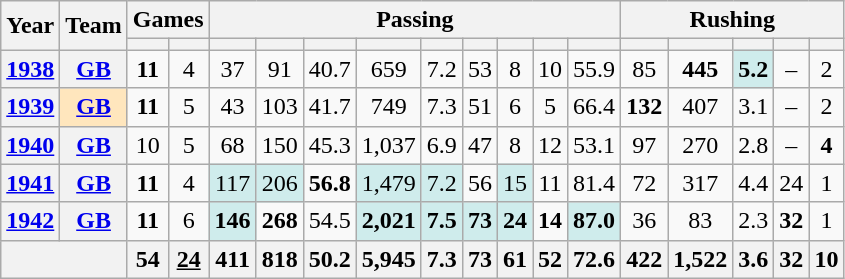<table class="wikitable" style="text-align:center;">
<tr>
<th rowspan="2">Year</th>
<th rowspan="2">Team</th>
<th colspan="2">Games</th>
<th colspan="9">Passing</th>
<th colspan="5">Rushing</th>
</tr>
<tr>
<th></th>
<th></th>
<th></th>
<th></th>
<th></th>
<th></th>
<th></th>
<th></th>
<th></th>
<th></th>
<th></th>
<th></th>
<th></th>
<th></th>
<th></th>
<th></th>
</tr>
<tr>
<th><a href='#'>1938</a></th>
<th><a href='#'>GB</a></th>
<td><strong>11</strong></td>
<td>4</td>
<td>37</td>
<td>91</td>
<td>40.7</td>
<td>659</td>
<td>7.2</td>
<td>53</td>
<td>8</td>
<td>10</td>
<td>55.9</td>
<td>85</td>
<td><strong>445</strong></td>
<td style="background:#cfecec;"><strong>5.2</strong></td>
<td>–</td>
<td>2</td>
</tr>
<tr>
<th><a href='#'>1939</a></th>
<th style="background:#ffe6bd;"><a href='#'>GB</a></th>
<td><strong>11</strong></td>
<td>5</td>
<td>43</td>
<td>103</td>
<td>41.7</td>
<td>749</td>
<td>7.3</td>
<td>51</td>
<td>6</td>
<td>5</td>
<td>66.4</td>
<td><strong>132</strong></td>
<td>407</td>
<td>3.1</td>
<td>–</td>
<td>2</td>
</tr>
<tr>
<th><a href='#'>1940</a></th>
<th><a href='#'>GB</a></th>
<td>10</td>
<td>5</td>
<td>68</td>
<td>150</td>
<td>45.3</td>
<td>1,037</td>
<td>6.9</td>
<td>47</td>
<td>8</td>
<td>12</td>
<td>53.1</td>
<td>97</td>
<td>270</td>
<td>2.8</td>
<td>–</td>
<td><strong>4</strong></td>
</tr>
<tr>
<th><a href='#'>1941</a></th>
<th><a href='#'>GB</a></th>
<td><strong>11</strong></td>
<td>4</td>
<td style="background:#cfecec;">117</td>
<td style="background:#cfecec;">206</td>
<td><strong>56.8</strong></td>
<td style="background:#cfecec;">1,479</td>
<td style="background:#cfecec;">7.2</td>
<td>56</td>
<td style="background:#cfecec;">15</td>
<td>11</td>
<td>81.4</td>
<td>72</td>
<td>317</td>
<td>4.4</td>
<td>24</td>
<td>1</td>
</tr>
<tr>
<th><a href='#'>1942</a></th>
<th><a href='#'>GB</a></th>
<td><strong>11</strong></td>
<td>6</td>
<td style="background:#cfecec;"><strong>146</strong></td>
<td><strong>268</strong></td>
<td>54.5</td>
<td style="background:#cfecec;"><strong>2,021</strong></td>
<td style="background:#cfecec;"><strong>7.5</strong></td>
<td style="background:#cfecec;"><strong>73</strong></td>
<td style="background:#cfecec;"><strong>24</strong></td>
<td><strong>14</strong></td>
<td style="background:#cfecec;"><strong>87.0</strong></td>
<td>36</td>
<td>83</td>
<td>2.3</td>
<td><strong>32</strong></td>
<td>1</td>
</tr>
<tr>
<th colspan="2"></th>
<th>54</th>
<th><u>24</u></th>
<th>411</th>
<th>818</th>
<th>50.2</th>
<th>5,945</th>
<th>7.3</th>
<th>73</th>
<th>61</th>
<th>52</th>
<th>72.6</th>
<th>422</th>
<th>1,522</th>
<th>3.6</th>
<th>32</th>
<th>10</th>
</tr>
</table>
